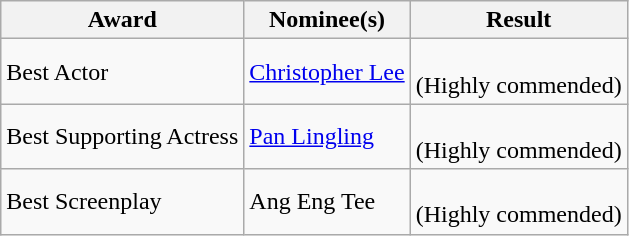<table class="wikitable">
<tr>
<th>Award</th>
<th>Nominee(s)</th>
<th>Result</th>
</tr>
<tr>
<td>Best Actor</td>
<td><a href='#'>Christopher Lee</a></td>
<td><br>(Highly commended)</td>
</tr>
<tr>
<td>Best Supporting Actress</td>
<td><a href='#'>Pan Lingling</a></td>
<td><br>(Highly commended)</td>
</tr>
<tr>
<td>Best Screenplay</td>
<td>Ang Eng Tee</td>
<td><br>(Highly commended)</td>
</tr>
</table>
